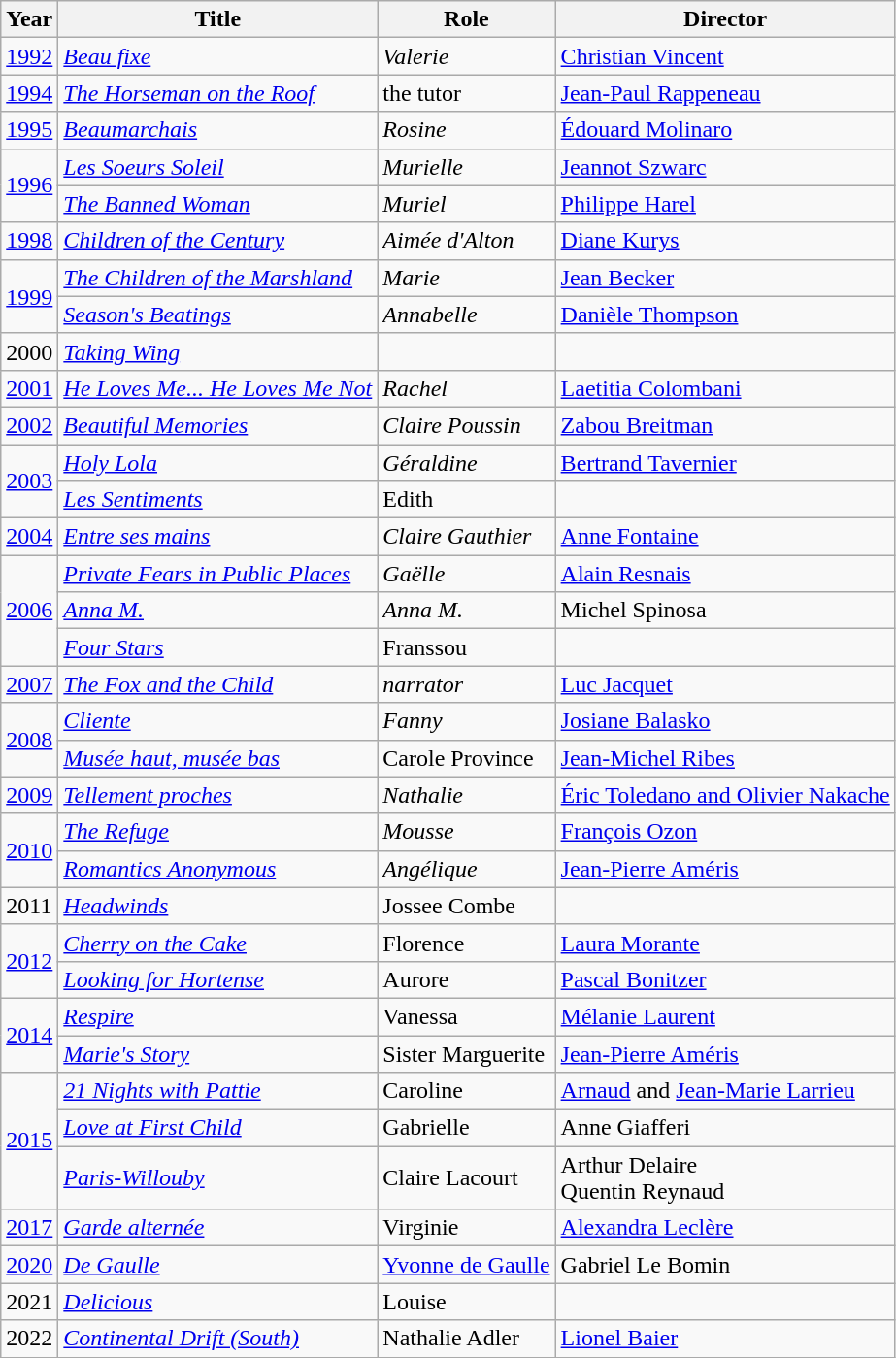<table class="wikitable sortable">
<tr>
<th>Year</th>
<th>Title</th>
<th>Role</th>
<th>Director</th>
</tr>
<tr>
<td><a href='#'>1992</a></td>
<td><em><a href='#'>Beau fixe</a></em></td>
<td><em>Valerie</em></td>
<td><a href='#'>Christian Vincent</a></td>
</tr>
<tr>
<td><a href='#'>1994</a></td>
<td><em><a href='#'>The Horseman on the Roof</a></em></td>
<td>the tutor</td>
<td><a href='#'>Jean-Paul Rappeneau</a></td>
</tr>
<tr>
<td><a href='#'>1995</a></td>
<td><em><a href='#'>Beaumarchais</a></em></td>
<td><em>Rosine</em></td>
<td><a href='#'>Édouard Molinaro</a></td>
</tr>
<tr>
<td rowspan=2><a href='#'>1996</a></td>
<td><em><a href='#'>Les Soeurs Soleil</a></em></td>
<td><em>Murielle</em></td>
<td><a href='#'>Jeannot Szwarc</a></td>
</tr>
<tr>
<td><em><a href='#'>The Banned Woman</a></em></td>
<td><em>Muriel</em></td>
<td><a href='#'>Philippe Harel</a></td>
</tr>
<tr>
<td><a href='#'>1998</a></td>
<td><em><a href='#'>Children of the Century</a></em></td>
<td><em>Aimée d'Alton</em></td>
<td><a href='#'>Diane Kurys</a></td>
</tr>
<tr>
<td rowspan=2><a href='#'>1999</a></td>
<td><em><a href='#'>The Children of the Marshland</a></em></td>
<td><em>Marie</em></td>
<td><a href='#'>Jean Becker</a></td>
</tr>
<tr>
<td><em><a href='#'>Season's Beatings</a></em></td>
<td><em>Annabelle</em></td>
<td><a href='#'>Danièle Thompson</a></td>
</tr>
<tr>
<td>2000</td>
<td><em><a href='#'>Taking Wing</a></em></td>
<td></td>
<td></td>
</tr>
<tr>
<td><a href='#'>2001</a></td>
<td><em><a href='#'>He Loves Me... He Loves Me Not</a></em></td>
<td><em>Rachel</em></td>
<td><a href='#'>Laetitia Colombani</a></td>
</tr>
<tr>
<td><a href='#'>2002</a></td>
<td><em><a href='#'>Beautiful Memories</a></em></td>
<td><em>Claire Poussin</em></td>
<td><a href='#'>Zabou Breitman</a></td>
</tr>
<tr>
<td rowspan=2><a href='#'>2003</a></td>
<td><em><a href='#'>Holy Lola</a></em></td>
<td><em>Géraldine</em></td>
<td><a href='#'>Bertrand Tavernier</a></td>
</tr>
<tr>
<td><em><a href='#'>Les Sentiments</a></em></td>
<td>Edith</td>
<td></td>
</tr>
<tr>
<td><a href='#'>2004</a></td>
<td><em><a href='#'>Entre ses mains</a></em></td>
<td><em>Claire Gauthier</em></td>
<td><a href='#'>Anne Fontaine</a></td>
</tr>
<tr>
<td rowspan=3><a href='#'>2006</a></td>
<td><em><a href='#'>Private Fears in Public Places</a></em></td>
<td><em>Gaëlle</em></td>
<td><a href='#'>Alain Resnais</a></td>
</tr>
<tr>
<td><em><a href='#'>Anna M.</a></em></td>
<td><em>Anna M.</em></td>
<td>Michel Spinosa</td>
</tr>
<tr>
<td><em><a href='#'>Four Stars</a></em></td>
<td>Franssou</td>
<td></td>
</tr>
<tr>
<td><a href='#'>2007</a></td>
<td><em><a href='#'>The Fox and the Child</a></em></td>
<td><em>narrator</em></td>
<td><a href='#'>Luc Jacquet</a></td>
</tr>
<tr>
<td rowspan=2><a href='#'>2008</a></td>
<td><em><a href='#'>Cliente</a></em></td>
<td><em>Fanny</em></td>
<td><a href='#'>Josiane Balasko</a></td>
</tr>
<tr>
<td><em><a href='#'>Musée haut, musée bas</a></em></td>
<td>Carole Province</td>
<td><a href='#'>Jean-Michel Ribes</a></td>
</tr>
<tr>
<td><a href='#'>2009</a></td>
<td><em><a href='#'>Tellement proches</a></em></td>
<td><em>Nathalie</em></td>
<td><a href='#'>Éric Toledano and Olivier Nakache</a></td>
</tr>
<tr>
<td rowspan=2><a href='#'>2010</a></td>
<td><em><a href='#'>The Refuge</a></em></td>
<td><em>Mousse</em></td>
<td><a href='#'>François Ozon</a></td>
</tr>
<tr>
<td><em><a href='#'>Romantics Anonymous</a></em></td>
<td><em>Angélique</em></td>
<td><a href='#'>Jean-Pierre Améris</a></td>
</tr>
<tr>
<td>2011</td>
<td><em><a href='#'>Headwinds</a></em></td>
<td>Jossee Combe</td>
<td></td>
</tr>
<tr>
<td rowspan=2><a href='#'>2012</a></td>
<td><em><a href='#'>Cherry on the Cake</a></em></td>
<td>Florence</td>
<td><a href='#'>Laura Morante</a></td>
</tr>
<tr>
<td><em><a href='#'>Looking for Hortense</a></em></td>
<td>Aurore</td>
<td><a href='#'>Pascal Bonitzer</a></td>
</tr>
<tr>
<td rowspan=2><a href='#'>2014</a></td>
<td><em><a href='#'>Respire</a></em></td>
<td>Vanessa</td>
<td><a href='#'>Mélanie Laurent</a></td>
</tr>
<tr>
<td><em><a href='#'>Marie's Story</a></em></td>
<td>Sister Marguerite</td>
<td><a href='#'>Jean-Pierre Améris</a></td>
</tr>
<tr>
<td rowspan=3><a href='#'>2015</a></td>
<td><em><a href='#'>21 Nights with Pattie</a></em></td>
<td>Caroline</td>
<td><a href='#'>Arnaud</a> and <a href='#'>Jean-Marie Larrieu</a></td>
</tr>
<tr>
<td><em><a href='#'>Love at First Child</a></em></td>
<td>Gabrielle</td>
<td>Anne Giafferi</td>
</tr>
<tr>
<td><em><a href='#'>Paris-Willouby</a></em></td>
<td>Claire Lacourt</td>
<td>Arthur Delaire<br>Quentin Reynaud</td>
</tr>
<tr>
<td><a href='#'>2017</a></td>
<td><em><a href='#'>Garde alternée</a></em></td>
<td>Virginie</td>
<td><a href='#'>Alexandra Leclère</a></td>
</tr>
<tr>
<td><a href='#'>2020</a></td>
<td><em><a href='#'>De Gaulle</a></em></td>
<td><a href='#'>Yvonne de Gaulle</a></td>
<td>Gabriel Le Bomin</td>
</tr>
<tr>
<td>2021</td>
<td><em><a href='#'>Delicious</a></em></td>
<td>Louise</td>
</tr>
<tr>
<td>2022</td>
<td><em><a href='#'>Continental Drift (South)</a></em></td>
<td>Nathalie Adler</td>
<td><a href='#'>Lionel Baier</a></td>
</tr>
</table>
